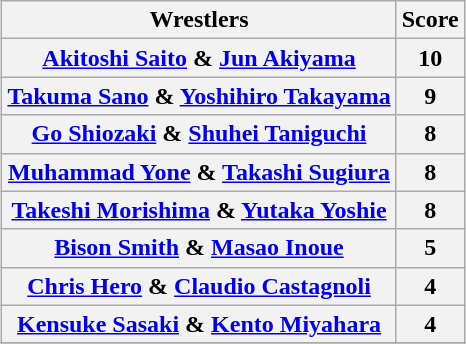<table class="wikitable" style="margin: 1em auto 1em auto">
<tr>
<th>Wrestlers</th>
<th>Score</th>
</tr>
<tr>
<th><a href='#'>Akitoshi Saito</a> & <a href='#'>Jun Akiyama</a></th>
<th>10</th>
</tr>
<tr>
<th><a href='#'>Takuma Sano</a> & <a href='#'>Yoshihiro Takayama</a> </th>
<th>9</th>
</tr>
<tr>
<th><a href='#'>Go Shiozaki</a> & <a href='#'>Shuhei Taniguchi</a></th>
<th>8</th>
</tr>
<tr>
<th><a href='#'>Muhammad Yone</a> & <a href='#'>Takashi Sugiura</a></th>
<th>8</th>
</tr>
<tr>
<th><a href='#'>Takeshi Morishima</a> & <a href='#'>Yutaka Yoshie</a></th>
<th>8</th>
</tr>
<tr>
<th><a href='#'>Bison Smith</a> & <a href='#'>Masao Inoue</a></th>
<th>5</th>
</tr>
<tr>
<th><a href='#'>Chris Hero</a> & <a href='#'>Claudio Castagnoli</a></th>
<th>4</th>
</tr>
<tr>
<th><a href='#'>Kensuke Sasaki</a> & <a href='#'>Kento Miyahara</a></th>
<th>4</th>
</tr>
<tr>
</tr>
</table>
